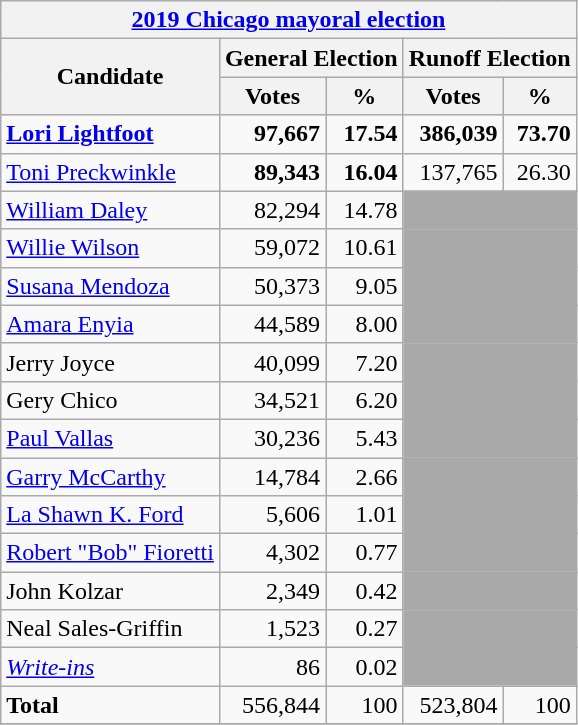<table class=wikitable>
<tr>
<th colspan=5><a href='#'>2019 Chicago mayoral election</a></th>
</tr>
<tr>
<th colspan=1 rowspan=2>Candidate</th>
<th colspan=2>General Election</th>
<th colspan=2><strong>Runoff Election</strong></th>
</tr>
<tr>
<th>Votes</th>
<th>%</th>
<th>Votes</th>
<th>%</th>
</tr>
<tr>
<td><strong><a href='#'>Lori Lightfoot</a></strong></td>
<td align="right"><strong>97,667</strong></td>
<td align="right"><strong>17.54</strong></td>
<td align="right"><strong>386,039</strong></td>
<td align="right"><strong>73.70</strong></td>
</tr>
<tr>
<td><a href='#'>Toni Preckwinkle</a></td>
<td align="right"><strong>89,343</strong></td>
<td align="right"><strong>16.04</strong></td>
<td align="right">137,765</td>
<td align="right">26.30</td>
</tr>
<tr>
<td><a href='#'>William Daley</a></td>
<td align="right">82,294</td>
<td align="right">14.78</td>
<td colspan=2 bgcolor=darkgray></td>
</tr>
<tr>
<td><a href='#'>Willie Wilson</a></td>
<td align="right">59,072</td>
<td align="right">10.61</td>
<td colspan=2 bgcolor=darkgray></td>
</tr>
<tr>
<td><a href='#'>Susana Mendoza</a></td>
<td align="right">50,373</td>
<td align="right">9.05</td>
<td colspan=2 bgcolor=darkgray></td>
</tr>
<tr>
<td><a href='#'>Amara Enyia</a></td>
<td align="right">44,589</td>
<td align="right">8.00</td>
<td colspan=2 bgcolor=darkgray></td>
</tr>
<tr>
<td>Jerry Joyce</td>
<td align="right">40,099</td>
<td align="right">7.20</td>
<td colspan=2 bgcolor=darkgray></td>
</tr>
<tr>
<td>Gery Chico</td>
<td align="right">34,521</td>
<td align="right">6.20</td>
<td colspan=2 bgcolor=darkgray></td>
</tr>
<tr>
<td><a href='#'>Paul Vallas</a></td>
<td align="right">30,236</td>
<td align="right">5.43</td>
<td colspan=2 bgcolor=darkgray></td>
</tr>
<tr>
<td><a href='#'>Garry McCarthy</a></td>
<td align="right">14,784</td>
<td align="right">2.66</td>
<td colspan=2 bgcolor=darkgray></td>
</tr>
<tr>
<td><a href='#'>La Shawn K. Ford</a></td>
<td align="right">5,606</td>
<td align="right">1.01</td>
<td colspan=2 bgcolor=darkgray></td>
</tr>
<tr>
<td><a href='#'>Robert "Bob" Fioretti</a></td>
<td align="right">4,302</td>
<td align="right">0.77</td>
<td colspan=2 bgcolor=darkgray></td>
</tr>
<tr>
<td>John Kolzar</td>
<td align="right">2,349</td>
<td align="right">0.42</td>
<td colspan=2 bgcolor=darkgray></td>
</tr>
<tr>
<td>Neal Sales-Griffin</td>
<td align="right">1,523</td>
<td align="right">0.27</td>
<td colspan=2 bgcolor=darkgray></td>
</tr>
<tr>
<td><em><a href='#'>Write-ins</a></em></td>
<td align="right">86</td>
<td align="right">0.02</td>
<td colspan=2 bgcolor=darkgray></td>
</tr>
<tr>
<td><strong>Total</strong></td>
<td align="right">556,844</td>
<td align="right">100</td>
<td align="right">523,804</td>
<td align="right">100</td>
</tr>
<tr>
</tr>
</table>
